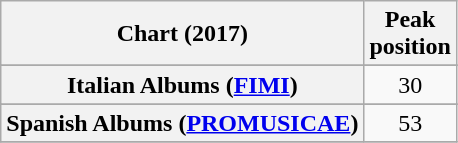<table class="wikitable sortable plainrowheaders" style="text-align:center">
<tr>
<th scope="col">Chart (2017)</th>
<th scope="col">Peak<br> position</th>
</tr>
<tr>
</tr>
<tr>
</tr>
<tr>
</tr>
<tr>
</tr>
<tr>
</tr>
<tr>
</tr>
<tr>
</tr>
<tr>
<th scope="row">Italian Albums (<a href='#'>FIMI</a>)</th>
<td>30</td>
</tr>
<tr>
</tr>
<tr>
</tr>
<tr>
<th scope="row">Spanish Albums (<a href='#'>PROMUSICAE</a>)</th>
<td>53</td>
</tr>
<tr>
</tr>
</table>
